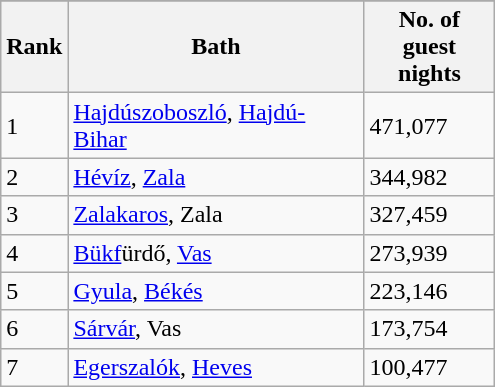<table class="wikitable">
<tr>
</tr>
<tr style="color:black;">
<th style="width:5px">Rank</th>
<th style="width:190px;">Bath</th>
<th style="width:80px;">No. of guest nights</th>
</tr>
<tr>
<td>1</td>
<td><a href='#'>Hajdúszoboszló</a>, <a href='#'>Hajdú-Bihar</a></td>
<td>471,077</td>
</tr>
<tr>
<td>2</td>
<td><a href='#'>Hévíz</a>, <a href='#'>Zala</a></td>
<td>344,982</td>
</tr>
<tr>
<td>3</td>
<td><a href='#'>Zalakaros</a>, Zala</td>
<td>327,459</td>
</tr>
<tr>
<td>4</td>
<td><a href='#'>Bükf</a>ürdő, <a href='#'>Vas</a></td>
<td>273,939</td>
</tr>
<tr>
<td>5</td>
<td><a href='#'>Gyula</a>, <a href='#'>Békés</a></td>
<td>223,146</td>
</tr>
<tr>
<td>6</td>
<td><a href='#'>Sárvár</a>, Vas</td>
<td>173,754</td>
</tr>
<tr>
<td>7</td>
<td><a href='#'>Egerszalók</a>, <a href='#'>Heves</a></td>
<td>100,477</td>
</tr>
</table>
